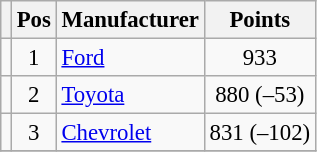<table class="wikitable" style="font-size: 95%;">
<tr>
<th></th>
<th>Pos</th>
<th>Manufacturer</th>
<th>Points</th>
</tr>
<tr>
<td align="left"></td>
<td style="text-align:center;">1</td>
<td><a href='#'>Ford</a></td>
<td style="text-align:center;">933</td>
</tr>
<tr>
<td align="left"></td>
<td style="text-align:center;">2</td>
<td><a href='#'>Toyota</a></td>
<td style="text-align:center;">880 (–53)</td>
</tr>
<tr>
<td align="left"></td>
<td style="text-align:center;">3</td>
<td><a href='#'>Chevrolet</a></td>
<td style="text-align:center;">831 (–102)</td>
</tr>
<tr class="sortbottom">
</tr>
</table>
